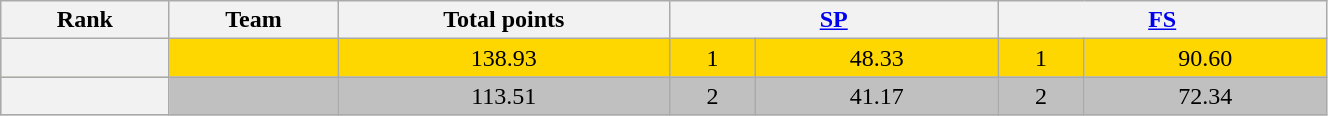<table class="wikitable sortable" style="text-align:center;" width="70%">
<tr>
<th scope="col">Rank</th>
<th scope="col">Team</th>
<th scope="col">Total points</th>
<th scope="col" colspan="2" width="80px"><a href='#'>SP</a></th>
<th scope="col" colspan="2" width="80px"><a href='#'>FS</a></th>
</tr>
<tr bgcolor="gold">
<th scope="row"></th>
<td align="left"></td>
<td>138.93</td>
<td>1</td>
<td>48.33</td>
<td>1</td>
<td>90.60</td>
</tr>
<tr bgcolor="silver">
<th scope="row"></th>
<td align="left"></td>
<td>113.51</td>
<td>2</td>
<td>41.17</td>
<td>2</td>
<td>72.34</td>
</tr>
</table>
